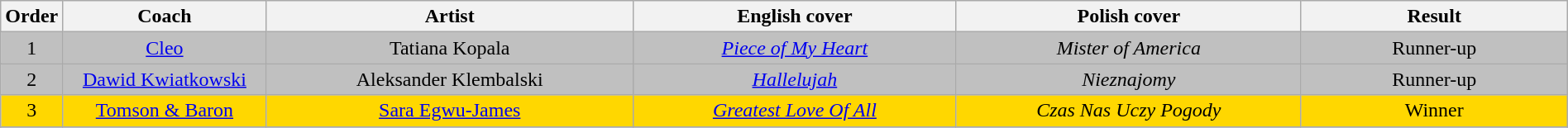<table class="wikitable" style="text-align:center; width:100%;">
<tr>
<th scope="col" style="width:03%;">Order</th>
<th scope="col" style="width:13%;">Coach</th>
<th>Artist</th>
<th>English cover</th>
<th scope="col" style="width:22%;">Polish cover</th>
<th scope="col" style="width:17%;">Result</th>
</tr>
<tr style="background:silver;">
<td>1</td>
<td rowspan="1"><a href='#'>Cleo</a></td>
<td>Tatiana Kopala</td>
<td><em><a href='#'>Piece of My Heart</a></em></td>
<td><em>Mister of America</em></td>
<td>Runner-up</td>
</tr>
<tr style="background:silver;">
<td>2</td>
<td rowspan="1"><a href='#'>Dawid Kwiatkowski</a></td>
<td>Aleksander Klembalski</td>
<td><em><a href='#'>Hallelujah</a></em></td>
<td><em>Nieznajomy</em></td>
<td>Runner-up</td>
</tr>
<tr style="background:gold;">
<td>3</td>
<td rowspan="1"><a href='#'>Tomson & Baron</a></td>
<td><a href='#'>Sara Egwu-James</a></td>
<td><em><a href='#'>Greatest Love Of All</a></em></td>
<td><em>Czas Nas Uczy Pogody</em></td>
<td>Winner</td>
</tr>
<tr>
</tr>
</table>
